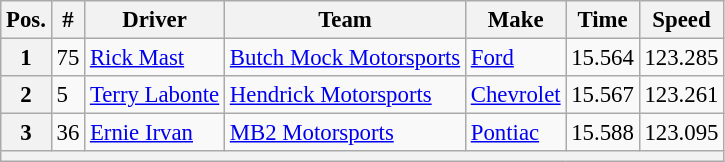<table class="wikitable" style="font-size:95%">
<tr>
<th>Pos.</th>
<th>#</th>
<th>Driver</th>
<th>Team</th>
<th>Make</th>
<th>Time</th>
<th>Speed</th>
</tr>
<tr>
<th>1</th>
<td>75</td>
<td><a href='#'>Rick Mast</a></td>
<td><a href='#'>Butch Mock Motorsports</a></td>
<td><a href='#'>Ford</a></td>
<td>15.564</td>
<td>123.285</td>
</tr>
<tr>
<th>2</th>
<td>5</td>
<td><a href='#'>Terry Labonte</a></td>
<td><a href='#'>Hendrick Motorsports</a></td>
<td><a href='#'>Chevrolet</a></td>
<td>15.567</td>
<td>123.261</td>
</tr>
<tr>
<th>3</th>
<td>36</td>
<td><a href='#'>Ernie Irvan</a></td>
<td><a href='#'>MB2 Motorsports</a></td>
<td><a href='#'>Pontiac</a></td>
<td>15.588</td>
<td>123.095</td>
</tr>
<tr>
<th colspan="7"></th>
</tr>
</table>
